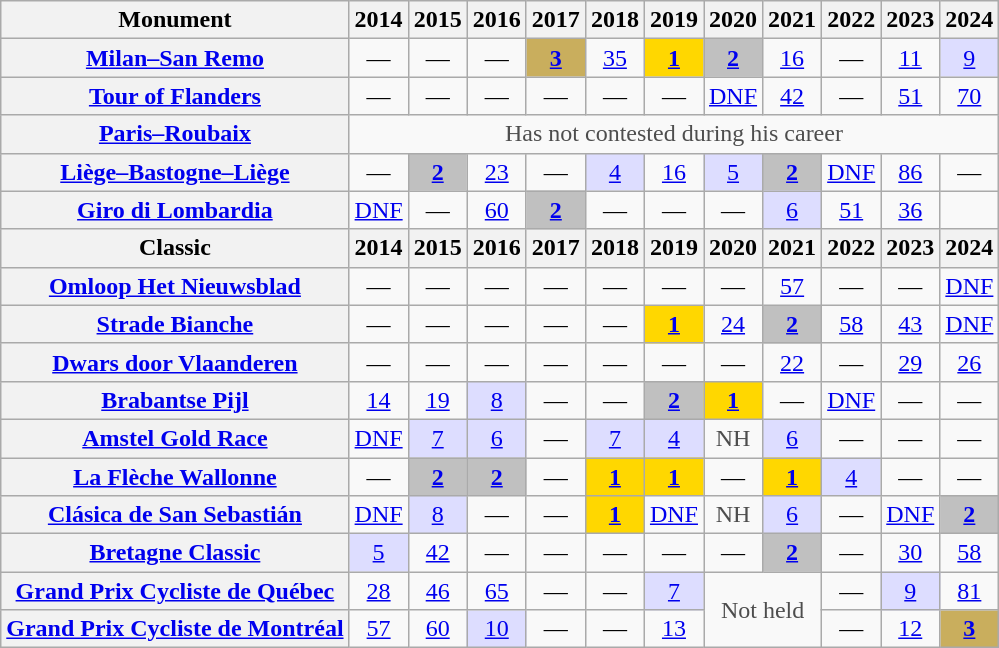<table class="wikitable plainrowheaders">
<tr>
<th>Monument</th>
<th scope="col">2014</th>
<th scope="col">2015</th>
<th scope="col">2016</th>
<th scope="col">2017</th>
<th scope="col">2018</th>
<th scope="col">2019</th>
<th scope="col">2020</th>
<th scope="col">2021</th>
<th scope="col">2022</th>
<th scope="col">2023</th>
<th scope="col">2024</th>
</tr>
<tr style="text-align:center;">
<th scope="row"><a href='#'>Milan–San Remo</a></th>
<td>—</td>
<td>—</td>
<td>—</td>
<td style="background:#C9AE5D;"><a href='#'><strong>3</strong></a></td>
<td><a href='#'>35</a></td>
<td style="background:gold;"><a href='#'><strong>1</strong></a></td>
<td style="background:silver;"><a href='#'><strong>2</strong></a></td>
<td><a href='#'>16</a></td>
<td>—</td>
<td><a href='#'>11</a></td>
<td style="background:#ddf;"><a href='#'>9</a></td>
</tr>
<tr style="text-align:center;">
<th scope="row"><a href='#'>Tour of Flanders</a></th>
<td>—</td>
<td>—</td>
<td>—</td>
<td>—</td>
<td>—</td>
<td>—</td>
<td><a href='#'>DNF</a></td>
<td><a href='#'>42</a></td>
<td>—</td>
<td><a href='#'>51</a></td>
<td><a href='#'>70</a></td>
</tr>
<tr style="text-align:center;">
<th scope="row"><a href='#'>Paris–Roubaix</a></th>
<td colspan="11" style="color:#4d4d4d;">Has not contested during his career</td>
</tr>
<tr style="text-align:center;">
<th scope="row"><a href='#'>Liège–Bastogne–Liège</a></th>
<td>—</td>
<td style="background:silver;"><a href='#'><strong>2</strong></a></td>
<td><a href='#'>23</a></td>
<td>—</td>
<td style="background:#ddf;"><a href='#'>4</a></td>
<td><a href='#'>16</a></td>
<td style="background:#ddf;"><a href='#'>5</a></td>
<td style="background:silver;"><a href='#'><strong>2</strong></a></td>
<td><a href='#'>DNF</a></td>
<td><a href='#'>86</a></td>
<td>—</td>
</tr>
<tr style="text-align:center;">
<th scope="row"><a href='#'>Giro di Lombardia</a></th>
<td><a href='#'>DNF</a></td>
<td>—</td>
<td><a href='#'>60</a></td>
<td style="background:silver;"><a href='#'><strong>2</strong></a></td>
<td>—</td>
<td>—</td>
<td>—</td>
<td style="background:#ddf;"><a href='#'>6</a></td>
<td><a href='#'>51</a></td>
<td><a href='#'>36</a></td>
<td></td>
</tr>
<tr>
<th>Classic</th>
<th scope="col">2014</th>
<th scope="col">2015</th>
<th scope="col">2016</th>
<th scope="col">2017</th>
<th scope="col">2018</th>
<th scope="col">2019</th>
<th scope="col">2020</th>
<th scope="col">2021</th>
<th scope="col">2022</th>
<th scope="col">2023</th>
<th scope="col">2024</th>
</tr>
<tr style="text-align:center;">
<th scope="row"><a href='#'>Omloop Het Nieuwsblad</a></th>
<td>—</td>
<td>—</td>
<td>—</td>
<td>—</td>
<td>—</td>
<td>—</td>
<td>—</td>
<td><a href='#'>57</a></td>
<td>—</td>
<td>—</td>
<td><a href='#'>DNF</a></td>
</tr>
<tr style="text-align:center;">
<th scope="row"><a href='#'>Strade Bianche</a></th>
<td>—</td>
<td>—</td>
<td>—</td>
<td>—</td>
<td>—</td>
<td style="background:gold;"><a href='#'><strong>1</strong></a></td>
<td><a href='#'>24</a></td>
<td style="background:silver;"><a href='#'><strong>2</strong></a></td>
<td><a href='#'>58</a></td>
<td><a href='#'>43</a></td>
<td><a href='#'>DNF</a></td>
</tr>
<tr style="text-align:center;">
<th scope="row"><a href='#'>Dwars door Vlaanderen</a></th>
<td>—</td>
<td>—</td>
<td>—</td>
<td>—</td>
<td>—</td>
<td>—</td>
<td>—</td>
<td><a href='#'>22</a></td>
<td>—</td>
<td><a href='#'>29</a></td>
<td><a href='#'>26</a></td>
</tr>
<tr style="text-align:center;">
<th scope="row"><a href='#'>Brabantse Pijl</a></th>
<td><a href='#'>14</a></td>
<td><a href='#'>19</a></td>
<td style="background:#ddf;"><a href='#'>8</a></td>
<td>—</td>
<td>—</td>
<td style="background:silver;"><a href='#'><strong>2</strong></a></td>
<td style="background:gold;"><a href='#'><strong>1</strong></a></td>
<td>—</td>
<td><a href='#'>DNF</a></td>
<td>—</td>
<td>—</td>
</tr>
<tr style="text-align:center;">
<th scope="row"><a href='#'>Amstel Gold Race</a></th>
<td><a href='#'>DNF</a></td>
<td style="background:#ddf;"><a href='#'>7</a></td>
<td style="background:#ddf;"><a href='#'>6</a></td>
<td>—</td>
<td style="background:#ddf;"><a href='#'>7</a></td>
<td style="background:#ddf;"><a href='#'>4</a></td>
<td style="color:#4d4d4d;">NH</td>
<td style="background:#ddf;"><a href='#'>6</a></td>
<td>—</td>
<td>—</td>
<td>—</td>
</tr>
<tr style="text-align:center;">
<th scope="row"><a href='#'>La Flèche Wallonne</a></th>
<td>—</td>
<td style="background:silver;"><a href='#'><strong>2</strong></a></td>
<td style="background:silver;"><a href='#'><strong>2</strong></a></td>
<td>—</td>
<td style="background:gold;"><a href='#'><strong>1</strong></a></td>
<td style="background:gold;"><a href='#'><strong>1</strong></a></td>
<td>—</td>
<td style="background:gold;"><a href='#'><strong>1</strong></a></td>
<td style="background:#ddf;"><a href='#'>4</a></td>
<td>—</td>
<td>—</td>
</tr>
<tr style="text-align:center;">
<th scope="row"><a href='#'>Clásica de San Sebastián</a></th>
<td><a href='#'>DNF</a></td>
<td style="background:#ddf;"><a href='#'>8</a></td>
<td>—</td>
<td>—</td>
<td style="background:gold;"><a href='#'><strong>1</strong></a></td>
<td><a href='#'>DNF</a></td>
<td style="color:#4d4d4d;">NH</td>
<td style="background:#ddf;"><a href='#'>6</a></td>
<td>—</td>
<td><a href='#'>DNF</a></td>
<td style="background:silver;"><a href='#'><strong>2</strong></a></td>
</tr>
<tr style="text-align:center;">
<th scope="row"><a href='#'>Bretagne Classic</a></th>
<td style="background:#ddf;"><a href='#'>5</a></td>
<td><a href='#'>42</a></td>
<td>—</td>
<td>—</td>
<td>—</td>
<td>—</td>
<td>—</td>
<td style="background:silver;"><a href='#'><strong>2</strong></a></td>
<td>—</td>
<td><a href='#'>30</a></td>
<td><a href='#'>58</a></td>
</tr>
<tr style="text-align:center;">
<th scope="row"><a href='#'>Grand Prix Cycliste de Québec</a></th>
<td><a href='#'>28</a></td>
<td><a href='#'>46</a></td>
<td><a href='#'>65</a></td>
<td>—</td>
<td>—</td>
<td style="background:#ddf;"><a href='#'>7</a></td>
<td style="color:#4d4d4d;" colspan=2 rowspan=2>Not held</td>
<td>—</td>
<td style="background:#ddf;"><a href='#'>9</a></td>
<td><a href='#'>81</a></td>
</tr>
<tr style="text-align:center;">
<th scope="row"><a href='#'>Grand Prix Cycliste de Montréal</a></th>
<td><a href='#'>57</a></td>
<td><a href='#'>60</a></td>
<td style="background:#ddf;"><a href='#'>10</a></td>
<td>—</td>
<td>—</td>
<td><a href='#'>13</a></td>
<td>—</td>
<td><a href='#'>12</a></td>
<td style="background:#C9AE5D;"><a href='#'><strong>3</strong></a></td>
</tr>
</table>
